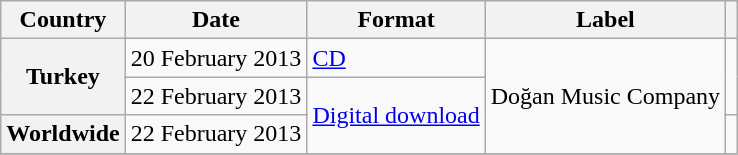<table class="wikitable plainrowheaders">
<tr>
<th scope="col">Country</th>
<th scope="col">Date</th>
<th scope="col">Format</th>
<th scope="col">Label</th>
<th scope="col"></th>
</tr>
<tr>
<th scope="row" rowspan="2">Turkey</th>
<td>20 February 2013</td>
<td><a href='#'>CD</a></td>
<td rowspan="3">Doğan Music Company</td>
<td align="center" rowspan="2"></td>
</tr>
<tr>
<td>22 February 2013</td>
<td rowspan="2"><a href='#'>Digital download</a></td>
</tr>
<tr>
<th scope="row">Worldwide</th>
<td>22 February 2013</td>
<td align="center"></td>
</tr>
<tr>
</tr>
</table>
